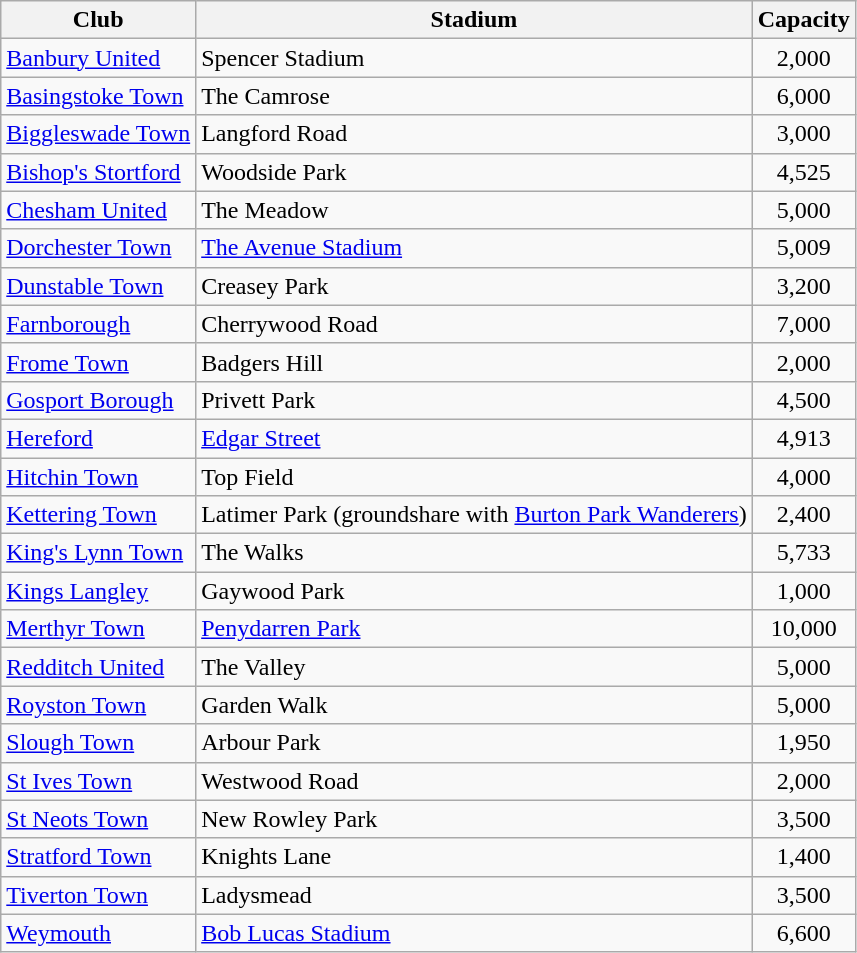<table class="wikitable sortable">
<tr>
<th>Club</th>
<th>Stadium</th>
<th>Capacity</th>
</tr>
<tr>
<td><a href='#'>Banbury United</a></td>
<td>Spencer Stadium</td>
<td align="center">2,000</td>
</tr>
<tr>
<td><a href='#'>Basingstoke Town</a></td>
<td>The Camrose</td>
<td align="center">6,000</td>
</tr>
<tr>
<td><a href='#'>Biggleswade Town</a></td>
<td>Langford Road</td>
<td align="center">3,000</td>
</tr>
<tr>
<td><a href='#'>Bishop's Stortford</a></td>
<td>Woodside Park</td>
<td align="center">4,525</td>
</tr>
<tr>
<td><a href='#'>Chesham United</a></td>
<td>The Meadow</td>
<td align="center">5,000</td>
</tr>
<tr>
<td><a href='#'>Dorchester Town</a></td>
<td><a href='#'>The Avenue Stadium</a></td>
<td align="center">5,009</td>
</tr>
<tr>
<td><a href='#'>Dunstable Town</a></td>
<td>Creasey Park</td>
<td align="center">3,200</td>
</tr>
<tr>
<td><a href='#'>Farnborough</a></td>
<td>Cherrywood Road</td>
<td align="center">7,000</td>
</tr>
<tr>
<td><a href='#'>Frome Town</a></td>
<td>Badgers Hill</td>
<td align="center">2,000</td>
</tr>
<tr>
<td><a href='#'>Gosport Borough</a></td>
<td>Privett Park</td>
<td align="center">4,500</td>
</tr>
<tr>
<td><a href='#'>Hereford</a></td>
<td><a href='#'>Edgar Street</a></td>
<td align="center">4,913</td>
</tr>
<tr>
<td><a href='#'>Hitchin Town</a></td>
<td>Top Field</td>
<td align="center">4,000</td>
</tr>
<tr>
<td><a href='#'>Kettering Town</a></td>
<td>Latimer Park (groundshare with <a href='#'>Burton Park Wanderers</a>)</td>
<td align="center">2,400</td>
</tr>
<tr>
<td><a href='#'>King's Lynn Town</a></td>
<td>The Walks</td>
<td align="center">5,733</td>
</tr>
<tr>
<td><a href='#'>Kings Langley</a></td>
<td>Gaywood Park</td>
<td align="center">1,000</td>
</tr>
<tr>
<td><a href='#'>Merthyr Town</a></td>
<td><a href='#'>Penydarren Park</a></td>
<td align="center">10,000</td>
</tr>
<tr>
<td><a href='#'>Redditch United</a></td>
<td>The Valley</td>
<td align="center">5,000</td>
</tr>
<tr>
<td><a href='#'>Royston Town</a></td>
<td>Garden Walk</td>
<td align="center">5,000</td>
</tr>
<tr>
<td><a href='#'>Slough Town</a></td>
<td>Arbour Park</td>
<td align="center">1,950</td>
</tr>
<tr>
<td><a href='#'>St Ives Town</a></td>
<td>Westwood Road</td>
<td align="center">2,000</td>
</tr>
<tr>
<td><a href='#'>St Neots Town</a></td>
<td>New Rowley Park</td>
<td align="center">3,500</td>
</tr>
<tr>
<td><a href='#'>Stratford Town</a></td>
<td>Knights Lane</td>
<td align="center">1,400</td>
</tr>
<tr>
<td><a href='#'>Tiverton Town</a></td>
<td>Ladysmead</td>
<td align="center">3,500</td>
</tr>
<tr>
<td><a href='#'>Weymouth</a></td>
<td><a href='#'>Bob Lucas Stadium</a></td>
<td align="center">6,600</td>
</tr>
</table>
